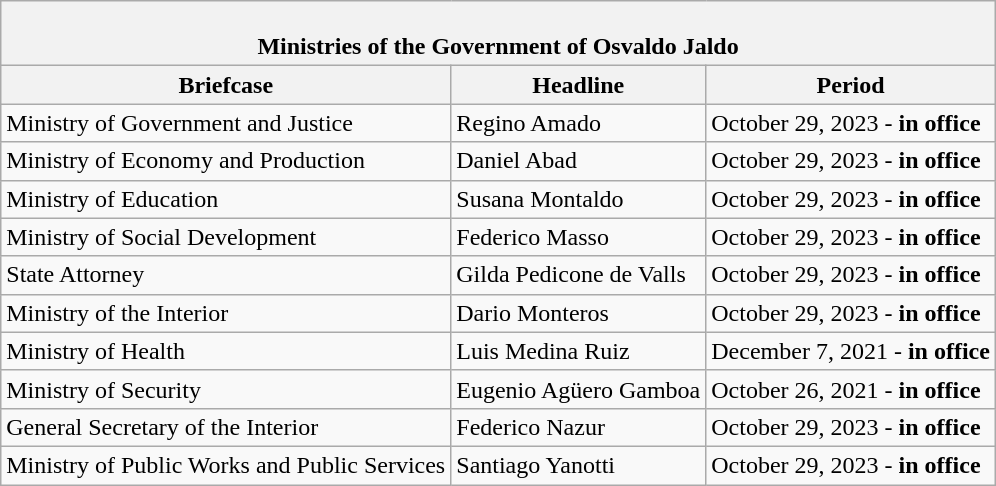<table class="wikitable">
<tr>
<th colspan="3"><div> </div>Ministries of the Government of Osvaldo Jaldo</th>
</tr>
<tr>
<th>Briefcase</th>
<th>Headline</th>
<th>Period</th>
</tr>
<tr>
<td>Ministry of Government and Justice</td>
<td>Regino Amado</td>
<td>October 29, 2023 - <strong>in office</strong></td>
</tr>
<tr>
<td>Ministry of Economy and Production</td>
<td>Daniel Abad</td>
<td>October 29, 2023 - <strong>in office</strong></td>
</tr>
<tr>
<td>Ministry of Education</td>
<td>Susana Montaldo</td>
<td>October 29, 2023 - <strong>in office</strong></td>
</tr>
<tr>
<td>Ministry of Social Development</td>
<td>Federico Masso</td>
<td>October 29, 2023 - <strong>in office</strong></td>
</tr>
<tr>
<td>State Attorney</td>
<td>Gilda Pedicone de Valls</td>
<td>October 29, 2023 - <strong>in office</strong></td>
</tr>
<tr>
<td>Ministry of the Interior</td>
<td>Dario Monteros</td>
<td>October 29, 2023 - <strong>in office</strong></td>
</tr>
<tr>
<td>Ministry of Health</td>
<td>Luis Medina Ruiz</td>
<td>December 7, 2021 - <strong>in office</strong></td>
</tr>
<tr>
<td>Ministry of Security</td>
<td>Eugenio Agüero Gamboa</td>
<td>October 26, 2021 - <strong>in office</strong></td>
</tr>
<tr>
<td>General Secretary of the Interior</td>
<td>Federico Nazur</td>
<td>October 29, 2023 - <strong>in office</strong></td>
</tr>
<tr>
<td>Ministry of Public Works and Public Services</td>
<td>Santiago Yanotti</td>
<td>October 29, 2023 - <strong>in office</strong></td>
</tr>
</table>
